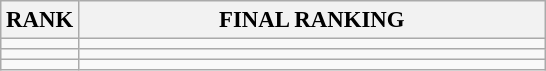<table class="wikitable" style="font-size:95%;">
<tr>
<th>RANK</th>
<th align="left" style="width: 20em">FINAL RANKING</th>
</tr>
<tr>
<td align="center"></td>
<td></td>
</tr>
<tr>
<td align="center"></td>
<td></td>
</tr>
<tr>
<td align="center"></td>
<td></td>
</tr>
</table>
